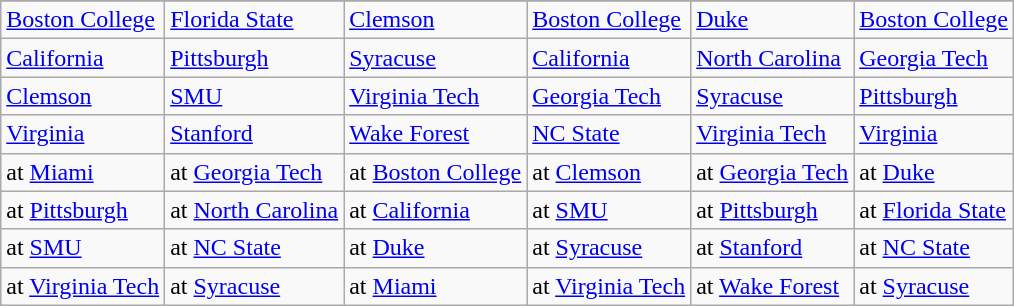<table class="wikitable">
<tr>
</tr>
<tr>
<td><a href='#'>Boston College</a></td>
<td><a href='#'>Florida State</a></td>
<td><a href='#'>Clemson</a></td>
<td><a href='#'>Boston College</a></td>
<td><a href='#'>Duke</a></td>
<td><a href='#'>Boston College</a></td>
</tr>
<tr>
<td><a href='#'>California</a></td>
<td><a href='#'>Pittsburgh</a></td>
<td><a href='#'>Syracuse</a></td>
<td><a href='#'>California</a></td>
<td><a href='#'>North Carolina</a></td>
<td><a href='#'>Georgia Tech</a></td>
</tr>
<tr>
<td><a href='#'>Clemson</a></td>
<td><a href='#'>SMU</a></td>
<td><a href='#'>Virginia Tech</a></td>
<td><a href='#'>Georgia Tech</a></td>
<td><a href='#'>Syracuse</a></td>
<td><a href='#'>Pittsburgh</a></td>
</tr>
<tr>
<td><a href='#'>Virginia</a></td>
<td><a href='#'>Stanford</a></td>
<td><a href='#'>Wake Forest</a></td>
<td><a href='#'>NC State</a></td>
<td><a href='#'>Virginia Tech</a></td>
<td><a href='#'>Virginia</a></td>
</tr>
<tr>
<td>at <a href='#'>Miami</a></td>
<td>at <a href='#'>Georgia Tech</a></td>
<td>at <a href='#'>Boston College</a></td>
<td>at <a href='#'>Clemson</a></td>
<td>at <a href='#'>Georgia Tech</a></td>
<td>at <a href='#'>Duke</a></td>
</tr>
<tr>
<td>at <a href='#'>Pittsburgh</a></td>
<td>at <a href='#'>North Carolina</a></td>
<td>at <a href='#'>California</a></td>
<td>at <a href='#'>SMU</a></td>
<td>at <a href='#'>Pittsburgh</a></td>
<td>at <a href='#'>Florida State</a></td>
</tr>
<tr>
<td>at <a href='#'>SMU</a></td>
<td>at <a href='#'>NC State</a></td>
<td>at <a href='#'>Duke</a></td>
<td>at <a href='#'>Syracuse</a></td>
<td>at <a href='#'>Stanford</a></td>
<td>at <a href='#'>NC State</a></td>
</tr>
<tr>
<td>at <a href='#'>Virginia Tech</a></td>
<td>at <a href='#'>Syracuse</a></td>
<td>at <a href='#'>Miami</a></td>
<td>at <a href='#'>Virginia Tech</a></td>
<td>at <a href='#'>Wake Forest</a></td>
<td>at <a href='#'>Syracuse</a></td>
</tr>
</table>
